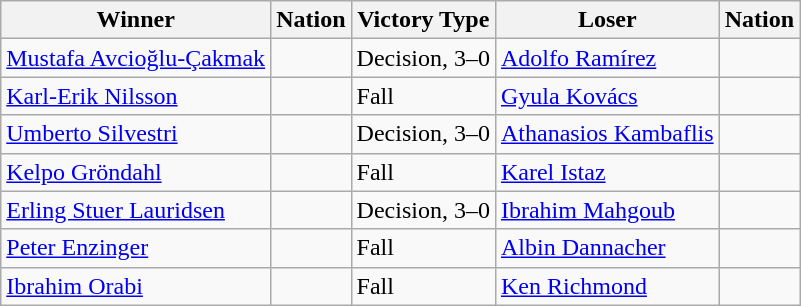<table class="wikitable sortable" style="text-align:left;">
<tr>
<th>Winner</th>
<th>Nation</th>
<th>Victory Type</th>
<th>Loser</th>
<th>Nation</th>
</tr>
<tr>
<td><a href='#'>Mustafa Avcioğlu-Çakmak</a></td>
<td></td>
<td>Decision, 3–0</td>
<td><a href='#'>Adolfo Ramírez</a></td>
<td></td>
</tr>
<tr>
<td><a href='#'>Karl-Erik Nilsson</a></td>
<td></td>
<td>Fall</td>
<td><a href='#'>Gyula Kovács</a></td>
<td></td>
</tr>
<tr>
<td><a href='#'>Umberto Silvestri</a></td>
<td></td>
<td>Decision, 3–0</td>
<td><a href='#'>Athanasios Kambaflis</a></td>
<td></td>
</tr>
<tr>
<td><a href='#'>Kelpo Gröndahl</a></td>
<td></td>
<td>Fall</td>
<td><a href='#'>Karel Istaz</a></td>
<td></td>
</tr>
<tr>
<td><a href='#'>Erling Stuer Lauridsen</a></td>
<td></td>
<td>Decision, 3–0</td>
<td><a href='#'>Ibrahim Mahgoub</a></td>
<td></td>
</tr>
<tr>
<td><a href='#'>Peter Enzinger</a></td>
<td></td>
<td>Fall</td>
<td><a href='#'>Albin Dannacher</a></td>
<td></td>
</tr>
<tr>
<td><a href='#'>Ibrahim Orabi</a></td>
<td></td>
<td>Fall</td>
<td><a href='#'>Ken Richmond</a></td>
<td></td>
</tr>
</table>
